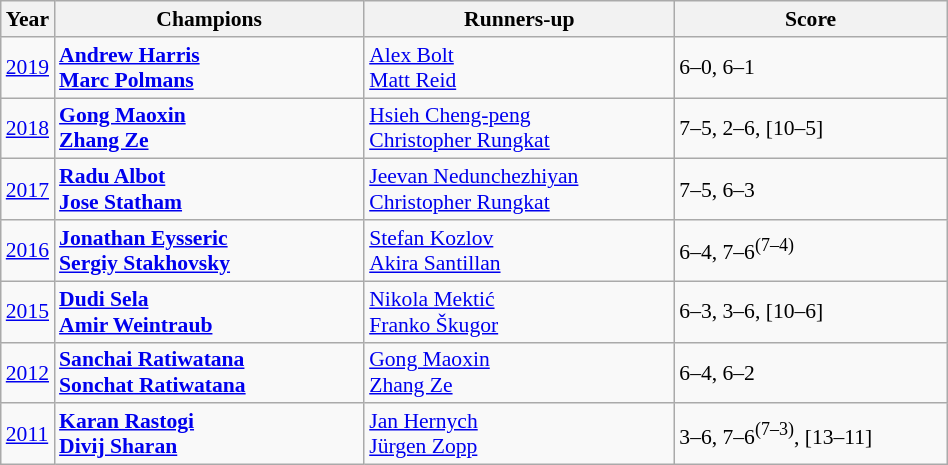<table class="wikitable" style="font-size:90%">
<tr>
<th>Year</th>
<th width="200">Champions</th>
<th width="200">Runners-up</th>
<th width="175">Score</th>
</tr>
<tr>
<td><a href='#'>2019</a></td>
<td> <strong><a href='#'>Andrew Harris</a></strong> <br>  <strong><a href='#'>Marc Polmans</a></strong></td>
<td> <a href='#'>Alex Bolt</a> <br>  <a href='#'>Matt Reid</a></td>
<td>6–0, 6–1</td>
</tr>
<tr>
<td><a href='#'>2018</a></td>
<td> <strong><a href='#'>Gong Maoxin</a></strong> <br>  <strong><a href='#'>Zhang Ze</a></strong></td>
<td> <a href='#'>Hsieh Cheng-peng</a> <br>  <a href='#'>Christopher Rungkat</a></td>
<td>7–5, 2–6, [10–5]</td>
</tr>
<tr>
<td><a href='#'>2017</a></td>
<td> <strong><a href='#'>Radu Albot</a></strong> <br>  <strong><a href='#'>Jose Statham</a></strong></td>
<td> <a href='#'>Jeevan Nedunchezhiyan</a> <br>  <a href='#'>Christopher Rungkat</a></td>
<td>7–5, 6–3</td>
</tr>
<tr>
<td><a href='#'>2016</a></td>
<td> <strong><a href='#'>Jonathan Eysseric</a></strong> <br>  <strong><a href='#'>Sergiy Stakhovsky</a></strong></td>
<td> <a href='#'>Stefan Kozlov</a> <br>  <a href='#'>Akira Santillan</a></td>
<td>6–4, 7–6<sup>(7–4)</sup></td>
</tr>
<tr>
<td><a href='#'>2015</a></td>
<td> <strong><a href='#'>Dudi Sela</a></strong> <br>  <strong><a href='#'>Amir Weintraub</a></strong></td>
<td> <a href='#'>Nikola Mektić</a> <br>  <a href='#'>Franko Škugor</a></td>
<td>6–3, 3–6, [10–6]</td>
</tr>
<tr>
<td><a href='#'>2012</a></td>
<td> <strong><a href='#'>Sanchai Ratiwatana</a></strong> <br>  <strong><a href='#'>Sonchat Ratiwatana</a></strong></td>
<td> <a href='#'>Gong Maoxin</a> <br>  <a href='#'>Zhang Ze</a></td>
<td>6–4, 6–2</td>
</tr>
<tr>
<td><a href='#'>2011</a></td>
<td> <strong><a href='#'>Karan Rastogi</a></strong> <br>  <strong><a href='#'>Divij Sharan</a></strong></td>
<td> <a href='#'>Jan Hernych</a> <br>  <a href='#'>Jürgen Zopp</a></td>
<td>3–6, 7–6<sup>(7–3)</sup>, [13–11]</td>
</tr>
</table>
